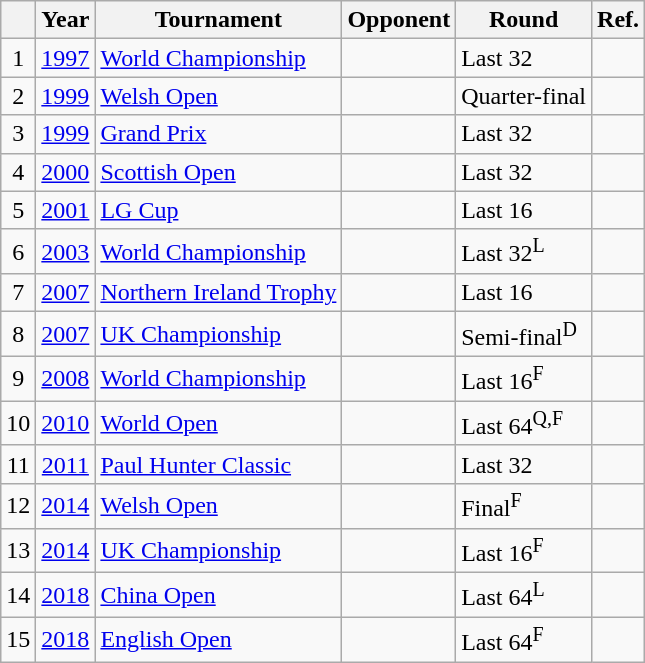<table class="wikitable sortable">
<tr>
<th></th>
<th>Year</th>
<th>Tournament</th>
<th>Opponent</th>
<th>Round</th>
<th class="unsortable">Ref.</th>
</tr>
<tr>
<td align=center>1</td>
<td data-sort-value=1 align=center><a href='#'>1997</a></td>
<td><a href='#'>World Championship</a></td>
<td data-sort-value="Price, Mick"></td>
<td data-sort-value=5>Last 32</td>
<td></td>
</tr>
<tr>
<td align=center>2</td>
<td data-sort-value=2 align=center><a href='#'>1999</a></td>
<td><a href='#'>Welsh Open</a></td>
<td data-sort-value="Wattana, James"></td>
<td data-sort-value=3>Quarter-final</td>
<td></td>
</tr>
<tr>
<td align=center>3</td>
<td data-sort-value=3 align=center><a href='#'>1999</a></td>
<td><a href='#'>Grand Prix</a></td>
<td data-sort-value="Dott, Graeme"></td>
<td data-sort-value=5>Last 32</td>
<td></td>
</tr>
<tr>
<td align=center>4</td>
<td data-sort-value=4 align=center><a href='#'>2000</a></td>
<td><a href='#'>Scottish Open</a></td>
<td data-sort-value="Hann, Quinten"></td>
<td data-sort-value=5>Last 32</td>
<td></td>
</tr>
<tr>
<td align=center>5</td>
<td data-sort-value=5 align=center><a href='#'>2001</a></td>
<td><a href='#'>LG Cup</a></td>
<td data-sort-value="Henry, Drew"></td>
<td data-sort-value=4>Last 16</td>
<td></td>
</tr>
<tr>
<td align=center>6</td>
<td data-sort-value=6 align=center><a href='#'>2003</a></td>
<td><a href='#'>World Championship</a></td>
<td data-sort-value="Fu, Marco"></td>
<td data-sort-value=5>Last 32<sup>L</sup></td>
<td></td>
</tr>
<tr>
<td align=center>7</td>
<td data-sort-value=7 align=center><a href='#'>2007</a></td>
<td><a href='#'>Northern Ireland Trophy</a></td>
<td data-sort-value="Carter, Ali"></td>
<td data-sort-value=4>Last 16</td>
<td></td>
</tr>
<tr>
<td align=center>8</td>
<td data-sort-value=8 align=center><a href='#'>2007</a></td>
<td><a href='#'>UK Championship</a></td>
<td data-sort-value="Selby, Mark"></td>
<td data-sort-value=2>Semi-final<sup>D</sup></td>
<td></td>
</tr>
<tr>
<td align=center>9</td>
<td data-sort-value=9 align=center><a href='#'>2008</a></td>
<td><a href='#'>World Championship</a></td>
<td data-sort-value="Williams, Mark"></td>
<td data-sort-value=4>Last 16<sup>F</sup></td>
<td></td>
</tr>
<tr>
<td align=center>10</td>
<td data-sort-value=10 align=center><a href='#'>2010</a></td>
<td><a href='#'>World Open</a></td>
<td data-sort-value="King, Mark"></td>
<td data-sort-value=6>Last 64<sup>Q,F</sup></td>
<td></td>
</tr>
<tr>
<td align=center>11</td>
<td data-sort-value=11 align=center><a href='#'>2011</a></td>
<td><a href='#'>Paul Hunter Classic</a></td>
<td data-sort-value="Duffy, Adam"></td>
<td data-sort-value=5>Last 32</td>
<td></td>
</tr>
<tr>
<td align=center>12</td>
<td data-sort-value=12 align=center><a href='#'>2014</a></td>
<td><a href='#'>Welsh Open</a></td>
<td data-sort-value="Ding, Junhui"></td>
<td data-sort-value=1>Final<sup>F</sup></td>
<td></td>
</tr>
<tr>
<td align=center>13</td>
<td data-sort-value=13 align=center><a href='#'>2014</a></td>
<td><a href='#'>UK Championship</a></td>
<td data-sort-value="Selt, Matthew"></td>
<td data-sort-value=4>Last 16<sup>F</sup></td>
<td></td>
</tr>
<tr>
<td align=center>14</td>
<td data-sort-value=14 align=center><a href='#'>2018</a></td>
<td><a href='#'>China Open</a></td>
<td data-sort-value="Slessor, Elliot"></td>
<td data-sort-value=6>Last 64<sup>L</sup></td>
<td></td>
</tr>
<tr>
<td align=center>15</td>
<td data-sort-value=15 align=center><a href='#'>2018</a></td>
<td><a href='#'>English Open</a></td>
<td data-sort-value="Taylor, Allan"></td>
<td data-sort-value=6>Last 64<sup>F</sup></td>
<td></td>
</tr>
</table>
